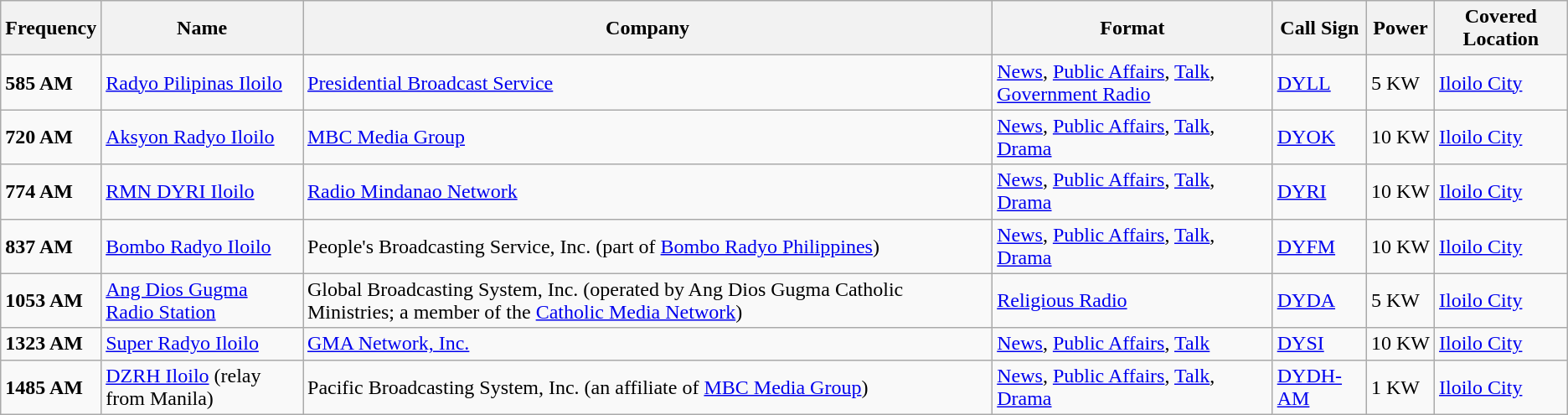<table class="wikitable">
<tr>
<th>Frequency</th>
<th>Name</th>
<th>Company</th>
<th>Format</th>
<th>Call Sign</th>
<th>Power</th>
<th>Covered Location</th>
</tr>
<tr>
<td><strong>585 AM</strong></td>
<td><a href='#'>Radyo Pilipinas Iloilo</a></td>
<td><a href='#'>Presidential Broadcast Service</a></td>
<td><a href='#'>News</a>, <a href='#'>Public Affairs</a>, <a href='#'>Talk</a>, <a href='#'>Government Radio</a></td>
<td><a href='#'>DYLL</a></td>
<td>5 KW</td>
<td><a href='#'>Iloilo City</a></td>
</tr>
<tr>
<td><strong>720 AM</strong></td>
<td><a href='#'>Aksyon Radyo Iloilo</a></td>
<td><a href='#'>MBC Media Group</a></td>
<td><a href='#'>News</a>, <a href='#'>Public Affairs</a>, <a href='#'>Talk</a>, <a href='#'>Drama</a></td>
<td><a href='#'>DYOK</a></td>
<td>10 KW</td>
<td><a href='#'>Iloilo City</a></td>
</tr>
<tr>
<td><strong>774 AM</strong></td>
<td><a href='#'>RMN DYRI Iloilo</a></td>
<td><a href='#'>Radio Mindanao Network</a></td>
<td><a href='#'>News</a>, <a href='#'>Public Affairs</a>, <a href='#'>Talk</a>, <a href='#'>Drama</a></td>
<td><a href='#'>DYRI</a></td>
<td>10 KW</td>
<td><a href='#'>Iloilo City</a></td>
</tr>
<tr>
<td><strong>837 AM</strong></td>
<td><a href='#'>Bombo Radyo Iloilo</a></td>
<td>People's Broadcasting Service, Inc. (part of <a href='#'>Bombo Radyo Philippines</a>)</td>
<td><a href='#'>News</a>, <a href='#'>Public Affairs</a>, <a href='#'>Talk</a>, <a href='#'>Drama</a></td>
<td><a href='#'>DYFM</a></td>
<td>10 KW</td>
<td><a href='#'>Iloilo City</a></td>
</tr>
<tr>
<td><strong>1053 AM</strong></td>
<td><a href='#'>Ang Dios Gugma Radio Station</a></td>
<td>Global Broadcasting System, Inc. (operated by Ang Dios Gugma Catholic Ministries; a member of the <a href='#'>Catholic Media Network</a>)</td>
<td><a href='#'>Religious Radio</a></td>
<td><a href='#'>DYDA</a></td>
<td>5 KW</td>
<td><a href='#'>Iloilo City</a></td>
</tr>
<tr>
<td><strong>1323 AM</strong></td>
<td><a href='#'>Super Radyo Iloilo</a></td>
<td><a href='#'>GMA Network, Inc.</a></td>
<td><a href='#'>News</a>, <a href='#'>Public Affairs</a>, <a href='#'>Talk</a></td>
<td><a href='#'>DYSI</a></td>
<td>10 KW</td>
<td><a href='#'>Iloilo City</a></td>
</tr>
<tr>
<td><strong>1485 AM</strong></td>
<td><a href='#'>DZRH Iloilo</a> (relay from Manila)</td>
<td>Pacific Broadcasting System, Inc. (an affiliate of <a href='#'>MBC Media Group</a>)</td>
<td><a href='#'>News</a>, <a href='#'>Public Affairs</a>, <a href='#'>Talk</a>, <a href='#'>Drama</a></td>
<td><a href='#'>DYDH-AM</a></td>
<td>1 KW</td>
<td><a href='#'>Iloilo City</a></td>
</tr>
</table>
